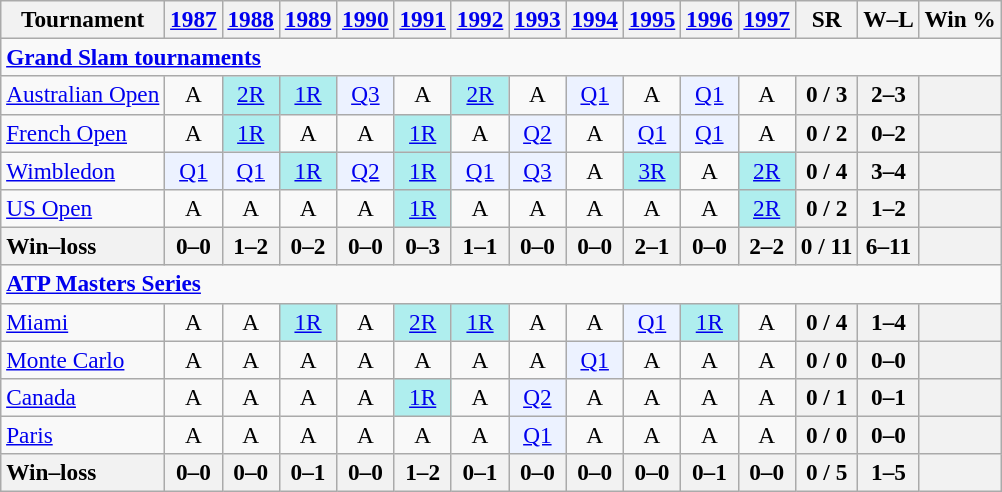<table class=wikitable style=text-align:center;font-size:97%>
<tr>
<th>Tournament</th>
<th><a href='#'>1987</a></th>
<th><a href='#'>1988</a></th>
<th><a href='#'>1989</a></th>
<th><a href='#'>1990</a></th>
<th><a href='#'>1991</a></th>
<th><a href='#'>1992</a></th>
<th><a href='#'>1993</a></th>
<th><a href='#'>1994</a></th>
<th><a href='#'>1995</a></th>
<th><a href='#'>1996</a></th>
<th><a href='#'>1997</a></th>
<th>SR</th>
<th>W–L</th>
<th>Win %</th>
</tr>
<tr>
<td colspan=23 align=left><strong><a href='#'>Grand Slam tournaments</a></strong></td>
</tr>
<tr>
<td align=left><a href='#'>Australian Open</a></td>
<td>A</td>
<td bgcolor=afeeee><a href='#'>2R</a></td>
<td bgcolor=afeeee><a href='#'>1R</a></td>
<td bgcolor=ecf2ff><a href='#'>Q3</a></td>
<td>A</td>
<td bgcolor=afeeee><a href='#'>2R</a></td>
<td>A</td>
<td bgcolor=ecf2ff><a href='#'>Q1</a></td>
<td>A</td>
<td bgcolor=ecf2ff><a href='#'>Q1</a></td>
<td>A</td>
<th>0 / 3</th>
<th>2–3</th>
<th></th>
</tr>
<tr>
<td align=left><a href='#'>French Open</a></td>
<td>A</td>
<td bgcolor=afeeee><a href='#'>1R</a></td>
<td>A</td>
<td>A</td>
<td bgcolor=afeeee><a href='#'>1R</a></td>
<td>A</td>
<td bgcolor=ecf2ff><a href='#'>Q2</a></td>
<td>A</td>
<td bgcolor=ecf2ff><a href='#'>Q1</a></td>
<td bgcolor=ecf2ff><a href='#'>Q1</a></td>
<td>A</td>
<th>0 / 2</th>
<th>0–2</th>
<th></th>
</tr>
<tr>
<td align=left><a href='#'>Wimbledon</a></td>
<td bgcolor=ecf2ff><a href='#'>Q1</a></td>
<td bgcolor=ecf2ff><a href='#'>Q1</a></td>
<td bgcolor=afeeee><a href='#'>1R</a></td>
<td bgcolor=ecf2ff><a href='#'>Q2</a></td>
<td bgcolor=afeeee><a href='#'>1R</a></td>
<td bgcolor=ecf2ff><a href='#'>Q1</a></td>
<td bgcolor=ecf2ff><a href='#'>Q3</a></td>
<td>A</td>
<td bgcolor=afeeee><a href='#'>3R</a></td>
<td>A</td>
<td bgcolor=afeeee><a href='#'>2R</a></td>
<th>0 / 4</th>
<th>3–4</th>
<th></th>
</tr>
<tr>
<td align=left><a href='#'>US Open</a></td>
<td>A</td>
<td>A</td>
<td>A</td>
<td>A</td>
<td bgcolor=afeeee><a href='#'>1R</a></td>
<td>A</td>
<td>A</td>
<td>A</td>
<td>A</td>
<td>A</td>
<td bgcolor=afeeee><a href='#'>2R</a></td>
<th>0 / 2</th>
<th>1–2</th>
<th></th>
</tr>
<tr>
<th style=text-align:left>Win–loss</th>
<th>0–0</th>
<th>1–2</th>
<th>0–2</th>
<th>0–0</th>
<th>0–3</th>
<th>1–1</th>
<th>0–0</th>
<th>0–0</th>
<th>2–1</th>
<th>0–0</th>
<th>2–2</th>
<th>0 / 11</th>
<th>6–11</th>
<th></th>
</tr>
<tr>
<td colspan=23 align=left><strong><a href='#'>ATP Masters Series</a></strong></td>
</tr>
<tr>
<td align=left><a href='#'>Miami</a></td>
<td>A</td>
<td>A</td>
<td bgcolor=afeeee><a href='#'>1R</a></td>
<td>A</td>
<td bgcolor=afeeee><a href='#'>2R</a></td>
<td bgcolor=afeeee><a href='#'>1R</a></td>
<td>A</td>
<td>A</td>
<td bgcolor=ecf2ff><a href='#'>Q1</a></td>
<td bgcolor=afeeee><a href='#'>1R</a></td>
<td>A</td>
<th>0 / 4</th>
<th>1–4</th>
<th></th>
</tr>
<tr>
<td align=left><a href='#'>Monte Carlo</a></td>
<td>A</td>
<td>A</td>
<td>A</td>
<td>A</td>
<td>A</td>
<td>A</td>
<td>A</td>
<td bgcolor=ecf2ff><a href='#'>Q1</a></td>
<td>A</td>
<td>A</td>
<td>A</td>
<th>0 / 0</th>
<th>0–0</th>
<th></th>
</tr>
<tr>
<td align=left><a href='#'>Canada</a></td>
<td>A</td>
<td>A</td>
<td>A</td>
<td>A</td>
<td bgcolor=afeeee><a href='#'>1R</a></td>
<td>A</td>
<td bgcolor=ecf2ff><a href='#'>Q2</a></td>
<td>A</td>
<td>A</td>
<td>A</td>
<td>A</td>
<th>0 / 1</th>
<th>0–1</th>
<th></th>
</tr>
<tr>
<td align=left><a href='#'>Paris</a></td>
<td>A</td>
<td>A</td>
<td>A</td>
<td>A</td>
<td>A</td>
<td>A</td>
<td bgcolor=ecf2ff><a href='#'>Q1</a></td>
<td>A</td>
<td>A</td>
<td>A</td>
<td>A</td>
<th>0 / 0</th>
<th>0–0</th>
<th></th>
</tr>
<tr>
<th style=text-align:left>Win–loss</th>
<th>0–0</th>
<th>0–0</th>
<th>0–1</th>
<th>0–0</th>
<th>1–2</th>
<th>0–1</th>
<th>0–0</th>
<th>0–0</th>
<th>0–0</th>
<th>0–1</th>
<th>0–0</th>
<th>0 / 5</th>
<th>1–5</th>
<th></th>
</tr>
</table>
